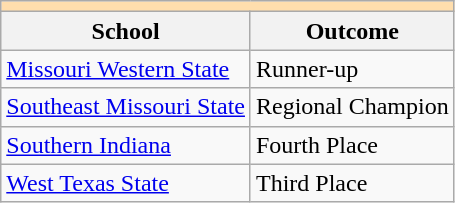<table class="wikitable" style="float:left; margin-right:1em;">
<tr>
<th colspan="3" style="background:#ffdead;"></th>
</tr>
<tr>
<th>School</th>
<th>Outcome</th>
</tr>
<tr>
<td><a href='#'>Missouri Western State</a></td>
<td>Runner-up</td>
</tr>
<tr>
<td><a href='#'>Southeast Missouri State</a></td>
<td>Regional Champion</td>
</tr>
<tr>
<td><a href='#'>Southern Indiana</a></td>
<td>Fourth Place</td>
</tr>
<tr>
<td><a href='#'>West Texas State</a></td>
<td>Third Place</td>
</tr>
</table>
